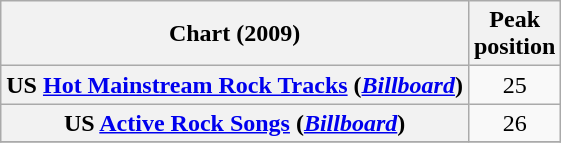<table class="wikitable sortable plainrowheaders">
<tr>
<th scope="col">Chart (2009)</th>
<th scope="col">Peak<br>position</th>
</tr>
<tr>
<th scope="row">US <a href='#'>Hot Mainstream Rock Tracks</a> (<em><a href='#'>Billboard</a></em>)</th>
<td style="text-align:center;">25</td>
</tr>
<tr>
<th scope="row">US <a href='#'>Active Rock Songs</a> (<em><a href='#'>Billboard</a></em>)</th>
<td style="text-align:center;">26</td>
</tr>
<tr>
</tr>
</table>
